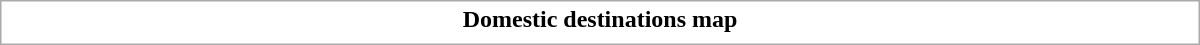<table class="collapsible uncollapsed" style="border:1px #aaa solid; width:50em; margin:0.2em auto">
<tr>
<th>Domestic destinations map</th>
</tr>
<tr>
<td></td>
</tr>
</table>
